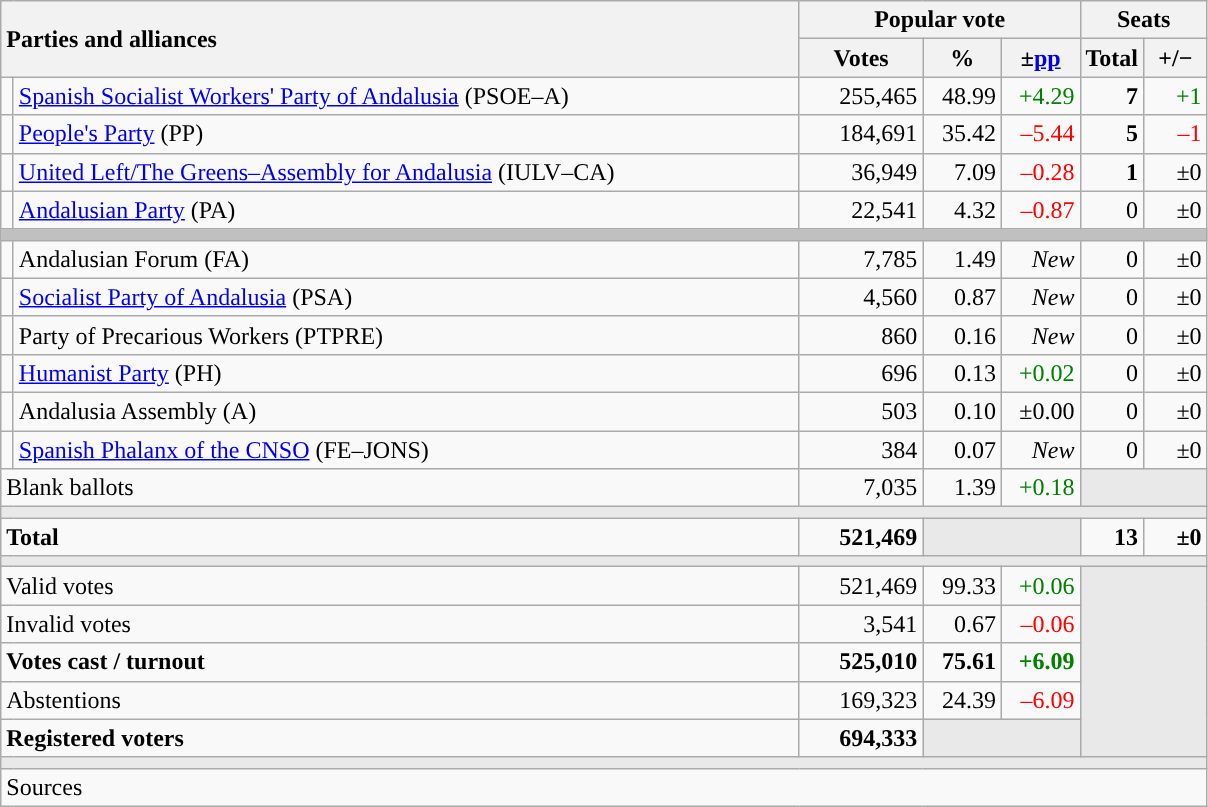<table class="wikitable" style="text-align:right;">
<tr>
<th style="text-align:left;" rowspan="2" colspan="2" width="525">Parties and alliances</th>
<th colspan="3">Popular vote</th>
<th colspan="2">Seats</th>
</tr>
<tr>
<th width="75">Votes</th>
<th width="45">%</th>
<th width="45">±<a href='#'>pp</a></th>
<th width="35">Total</th>
<th width="35">+/−</th>
</tr>
<tr>
<td width="1" style="color:inherit;background:"></td>
<td align="left"><a href='#'>Spanish Socialist Workers' Party of Andalusia</a> (PSOE–A)</td>
<td>255,465</td>
<td>48.99</td>
<td style="color:green;">+4.29</td>
<td><strong>7</strong></td>
<td style="color:green;">+1</td>
</tr>
<tr>
<td style="color:inherit;background:"></td>
<td align="left"><a href='#'>People's Party</a> (PP)</td>
<td>184,691</td>
<td>35.42</td>
<td style="color:red;">–5.44</td>
<td><strong>5</strong></td>
<td style="color:red;">–1</td>
</tr>
<tr>
<td style="color:inherit;background:"></td>
<td align="left"><a href='#'>United Left/The Greens–Assembly for Andalusia</a> (IULV–CA)</td>
<td>36,949</td>
<td>7.09</td>
<td style="color:red;">–0.28</td>
<td><strong>1</strong></td>
<td>±0</td>
</tr>
<tr>
<td style="color:inherit;background:"></td>
<td align="left"><a href='#'>Andalusian Party</a> (PA)</td>
<td>22,541</td>
<td>4.32</td>
<td style="color:red;">–0.87</td>
<td>0</td>
<td>±0</td>
</tr>
<tr>
<td colspan="7" bgcolor="#C0C0C0"></td>
</tr>
<tr>
<td style="color:inherit;background:"></td>
<td align="left">Andalusian Forum (FA)</td>
<td>7,785</td>
<td>1.49</td>
<td><em>New</em></td>
<td>0</td>
<td>±0</td>
</tr>
<tr>
<td style="color:inherit;background:"></td>
<td align="left"><a href='#'>Socialist Party of Andalusia</a> (PSA)</td>
<td>4,560</td>
<td>0.87</td>
<td><em>New</em></td>
<td>0</td>
<td>±0</td>
</tr>
<tr>
<td style="color:inherit;background:"></td>
<td align="left">Party of Precarious Workers (PTPRE)</td>
<td>860</td>
<td>0.16</td>
<td><em>New</em></td>
<td>0</td>
<td>±0</td>
</tr>
<tr>
<td style="color:inherit;background:"></td>
<td align="left"><a href='#'>Humanist Party</a> (PH)</td>
<td>696</td>
<td>0.13</td>
<td style="color:green;">+0.02</td>
<td>0</td>
<td>±0</td>
</tr>
<tr>
<td style="color:inherit;background:"></td>
<td align="left">Andalusia Assembly (A)</td>
<td>503</td>
<td>0.10</td>
<td>±0.00</td>
<td>0</td>
<td>±0</td>
</tr>
<tr>
<td style="color:inherit;background:"></td>
<td align="left"><a href='#'>Spanish Phalanx of the CNSO</a> (FE–JONS)</td>
<td>384</td>
<td>0.07</td>
<td><em>New</em></td>
<td>0</td>
<td>±0</td>
</tr>
<tr>
<td align="left" colspan="2">Blank ballots</td>
<td>7,035</td>
<td>1.39</td>
<td style="color:green;">+0.18</td>
<td bgcolor="#E9E9E9" colspan="2"></td>
</tr>
<tr>
<td colspan="7" bgcolor="#E9E9E9"></td>
</tr>
<tr style="font-weight:bold;">
<td align="left" colspan="2">Total</td>
<td>521,469</td>
<td bgcolor="#E9E9E9" colspan="2"></td>
<td>13</td>
<td>±0</td>
</tr>
<tr>
<td colspan="7" bgcolor="#E9E9E9"></td>
</tr>
<tr>
<td align="left" colspan="2">Valid votes</td>
<td>521,469</td>
<td>99.33</td>
<td style="color:green;">+0.06</td>
<td bgcolor="#E9E9E9" colspan="2" rowspan="5"></td>
</tr>
<tr>
<td align="left" colspan="2">Invalid votes</td>
<td>3,541</td>
<td>0.67</td>
<td style="color:red;">–0.06</td>
</tr>
<tr style="font-weight:bold;">
<td align="left" colspan="2">Votes cast / turnout</td>
<td>525,010</td>
<td>75.61</td>
<td style="color:green;">+6.09</td>
</tr>
<tr>
<td align="left" colspan="2">Abstentions</td>
<td>169,323</td>
<td>24.39</td>
<td style="color:red;">–6.09</td>
</tr>
<tr style="font-weight:bold;">
<td align="left" colspan="2">Registered voters</td>
<td>694,333</td>
<td bgcolor="#E9E9E9" colspan="2"></td>
</tr>
<tr>
<td colspan="7" bgcolor="#E9E9E9"></td>
</tr>
<tr>
<td align="left" colspan="7">Sources</td>
</tr>
</table>
